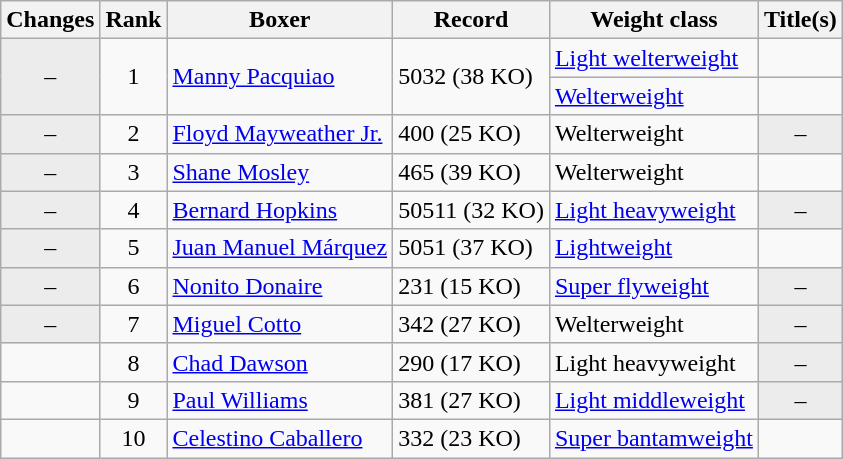<table class="wikitable ">
<tr>
<th>Changes</th>
<th>Rank</th>
<th>Boxer</th>
<th>Record</th>
<th>Weight class</th>
<th>Title(s)</th>
</tr>
<tr>
<td rowspan=2 align=center bgcolor=#ECECEC>–</td>
<td rowspan=2 align=center>1</td>
<td rowspan=2><a href='#'>Manny Pacquiao</a></td>
<td rowspan=2>5032 (38 KO)</td>
<td><a href='#'>Light welterweight</a></td>
<td></td>
</tr>
<tr>
<td><a href='#'>Welterweight</a></td>
<td></td>
</tr>
<tr>
<td align=center bgcolor=#ECECEC>–</td>
<td align=center>2</td>
<td><a href='#'>Floyd Mayweather Jr.</a></td>
<td>400 (25 KO)</td>
<td>Welterweight</td>
<td align=center bgcolor=#ECECEC data-sort-value="Z">–</td>
</tr>
<tr>
<td align=center bgcolor=#ECECEC>–</td>
<td align=center>3</td>
<td><a href='#'>Shane Mosley</a></td>
<td>465 (39 KO)</td>
<td>Welterweight</td>
<td></td>
</tr>
<tr>
<td align=center bgcolor=#ECECEC>–</td>
<td align=center>4</td>
<td><a href='#'>Bernard Hopkins</a></td>
<td>50511 (32 KO)</td>
<td><a href='#'>Light heavyweight</a></td>
<td align=center bgcolor=#ECECEC data-sort-value="Z">–</td>
</tr>
<tr>
<td align=center bgcolor=#ECECEC>–</td>
<td align=center>5</td>
<td><a href='#'>Juan Manuel Márquez</a></td>
<td>5051 (37 KO)</td>
<td><a href='#'>Lightweight</a></td>
<td></td>
</tr>
<tr>
<td align=center bgcolor=#ECECEC>–</td>
<td align=center>6</td>
<td><a href='#'>Nonito Donaire</a></td>
<td>231 (15 KO)</td>
<td><a href='#'>Super flyweight</a></td>
<td align=center bgcolor=#ECECEC data-sort-value="Z">–</td>
</tr>
<tr>
<td align=center bgcolor=#ECECEC>–</td>
<td align=center>7</td>
<td><a href='#'>Miguel Cotto</a></td>
<td>342 (27 KO)</td>
<td>Welterweight</td>
<td align=center bgcolor=#ECECEC data-sort-value="Z">–</td>
</tr>
<tr>
<td align=center></td>
<td align=center>8</td>
<td><a href='#'>Chad Dawson</a></td>
<td>290 (17 KO)</td>
<td>Light heavyweight</td>
<td align=center bgcolor=#ECECEC data-sort-value="Z">–</td>
</tr>
<tr>
<td align=center></td>
<td align=center>9</td>
<td><a href='#'>Paul Williams</a></td>
<td>381 (27 KO)</td>
<td><a href='#'>Light middleweight</a></td>
<td align=center bgcolor=#ECECEC data-sort-value="Z">–</td>
</tr>
<tr>
<td align=center></td>
<td align=center>10</td>
<td><a href='#'>Celestino Caballero</a></td>
<td>332 (23 KO)</td>
<td><a href='#'>Super bantamweight</a></td>
<td></td>
</tr>
</table>
